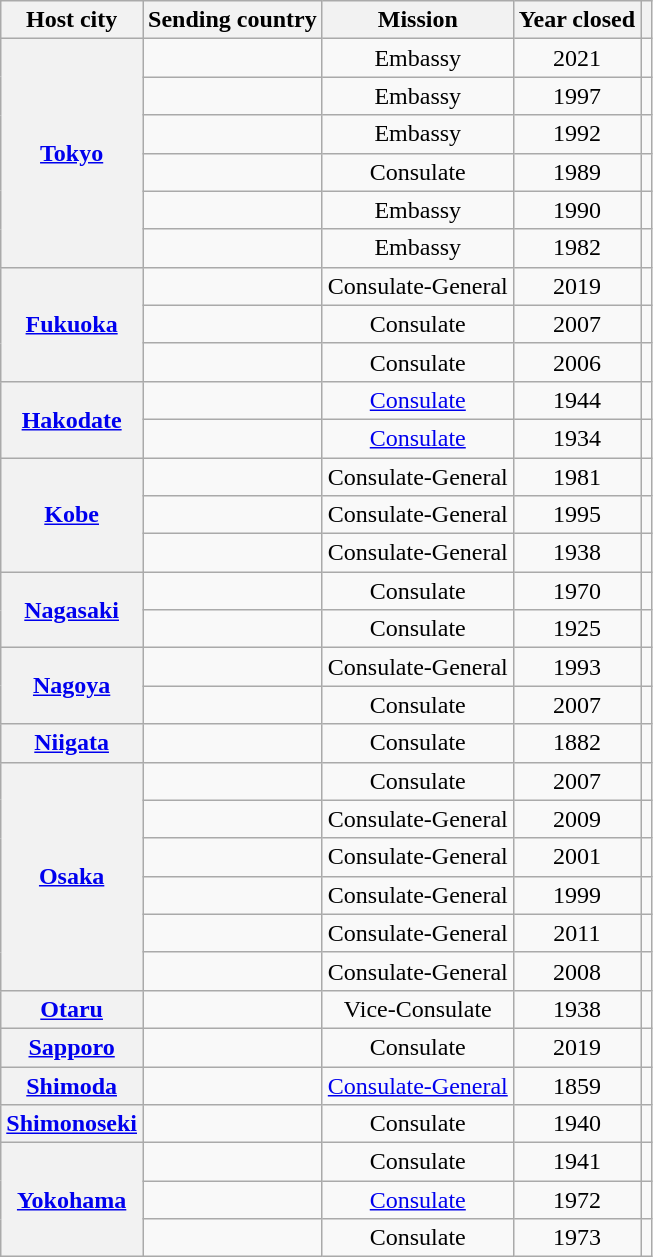<table class="wikitable plainrowheaders">
<tr>
<th scope="col">Host city</th>
<th scope="col">Sending country</th>
<th scope="col">Mission</th>
<th scope="col">Year closed</th>
<th scope="col"></th>
</tr>
<tr>
<th rowspan="6"><a href='#'>Tokyo</a></th>
<td></td>
<td style="text-align:center;">Embassy</td>
<td style="text-align:center;">2021</td>
<td style="text-align:center;"></td>
</tr>
<tr>
<td></td>
<td style="text-align:center;">Embassy</td>
<td style="text-align:center;">1997</td>
<td style="text-align:center;"></td>
</tr>
<tr>
<td></td>
<td style="text-align:center;">Embassy</td>
<td style="text-align:center;">1992</td>
<td style="text-align:center;"></td>
</tr>
<tr>
<td></td>
<td style="text-align:center;">Consulate</td>
<td style="text-align:center;">1989</td>
<td style="text-align:center;"></td>
</tr>
<tr>
<td></td>
<td style="text-align:center;">Embassy</td>
<td style="text-align:center;">1990</td>
<td style="text-align:center;"></td>
</tr>
<tr>
<td></td>
<td style="text-align:center;">Embassy</td>
<td style="text-align:center;">1982</td>
<td style="text-align:center;"></td>
</tr>
<tr>
<th rowspan="3"><a href='#'>Fukuoka</a></th>
<td></td>
<td style="text-align:center;">Consulate-General</td>
<td style="text-align:center;">2019</td>
<td style="text-align:center;"></td>
</tr>
<tr>
<td></td>
<td style="text-align:center;">Consulate</td>
<td style="text-align:center;">2007</td>
<td style="text-align:center;"></td>
</tr>
<tr>
<td></td>
<td style="text-align:center;">Consulate</td>
<td style="text-align:center;">2006</td>
<td style="text-align:center;"></td>
</tr>
<tr>
<th rowspan="2"><a href='#'>Hakodate</a></th>
<td></td>
<td style="text-align:center;"><a href='#'>Consulate</a></td>
<td style="text-align:center;">1944</td>
<td style="text-align:center;"></td>
</tr>
<tr>
<td></td>
<td style="text-align:center;"><a href='#'>Consulate</a></td>
<td style="text-align:center;">1934</td>
<td style="text-align:center;"></td>
</tr>
<tr>
<th rowspan="3"><a href='#'>Kobe</a></th>
<td></td>
<td style="text-align:center;">Consulate-General</td>
<td style="text-align:center;">1981</td>
<td style="text-align:center;"></td>
</tr>
<tr>
<td></td>
<td style="text-align:center;">Consulate-General</td>
<td style="text-align:center;">1995</td>
<td style="text-align:center;"></td>
</tr>
<tr>
<td></td>
<td style="text-align:center;">Consulate-General</td>
<td style="text-align:center;">1938</td>
<td style="text-align:center;"></td>
</tr>
<tr>
<th rowspan="2"><a href='#'>Nagasaki</a></th>
<td></td>
<td style="text-align:center;">Consulate</td>
<td style="text-align:center;">1970</td>
<td style="text-align:center;"></td>
</tr>
<tr>
<td></td>
<td style="text-align:center;">Consulate</td>
<td style="text-align:center;">1925</td>
<td style="text-align:center;"></td>
</tr>
<tr>
<th rowspan="2"><a href='#'>Nagoya</a></th>
<td></td>
<td style="text-align:center;">Consulate-General</td>
<td style="text-align:center;">1993</td>
<td style="text-align:center;"></td>
</tr>
<tr>
<td></td>
<td style="text-align:center;">Consulate</td>
<td style="text-align:center;">2007</td>
<td style="text-align:center;"></td>
</tr>
<tr>
<th><a href='#'>Niigata</a></th>
<td></td>
<td style="text-align:center;">Consulate</td>
<td style="text-align:center;">1882</td>
<td style="text-align:center;"></td>
</tr>
<tr>
<th rowspan="6"><a href='#'>Osaka</a></th>
<td></td>
<td style="text-align:center;">Consulate</td>
<td style="text-align:center;">2007</td>
<td style="text-align:center;"></td>
</tr>
<tr>
<td></td>
<td style="text-align:center;">Consulate-General</td>
<td style="text-align:center;">2009</td>
<td style="text-align:center;"></td>
</tr>
<tr>
<td></td>
<td style="text-align:center;">Consulate-General</td>
<td style="text-align:center;">2001</td>
<td style="text-align:center;"></td>
</tr>
<tr>
<td></td>
<td style="text-align:center;">Consulate-General</td>
<td style="text-align:center;">1999</td>
<td style="text-align:center;"></td>
</tr>
<tr>
<td></td>
<td style="text-align:center;">Consulate-General</td>
<td style="text-align:center;">2011</td>
<td style="text-align:center;"></td>
</tr>
<tr>
<td></td>
<td style="text-align:center;">Consulate-General</td>
<td style="text-align:center;">2008</td>
<td style="text-align:center;"></td>
</tr>
<tr>
<th><a href='#'>Otaru</a></th>
<td></td>
<td style="text-align:center;">Vice-Consulate</td>
<td style="text-align:center;">1938</td>
<td style="text-align:center;"></td>
</tr>
<tr>
<th><a href='#'>Sapporo</a></th>
<td></td>
<td style="text-align:center;">Consulate</td>
<td style="text-align:center;">2019</td>
<td style="text-align:center;"></td>
</tr>
<tr>
<th><a href='#'>Shimoda</a></th>
<td></td>
<td style="text-align:center;"><a href='#'>Consulate-General</a></td>
<td style="text-align:center;">1859</td>
<td style="text-align:center;"></td>
</tr>
<tr>
<th><a href='#'>Shimonoseki</a></th>
<td></td>
<td style="text-align:center;">Consulate</td>
<td style="text-align:center;">1940</td>
<td style="text-align:center;"></td>
</tr>
<tr>
<th rowspan="3"><a href='#'>Yokohama</a></th>
<td></td>
<td style="text-align:center;">Consulate</td>
<td style="text-align:center;">1941</td>
<td style="text-align:center;"></td>
</tr>
<tr>
<td></td>
<td style="text-align:center;"><a href='#'>Consulate</a></td>
<td style="text-align:center;">1972</td>
<td style="text-align:center;"></td>
</tr>
<tr>
<td></td>
<td style="text-align:center;">Consulate</td>
<td style="text-align:center;">1973</td>
<td style="text-align:center;"></td>
</tr>
</table>
